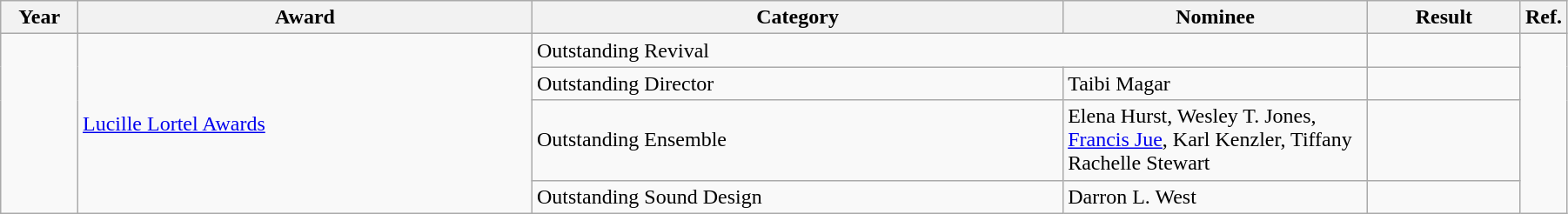<table class="wikitable" width="95%">
<tr>
<th width="5%">Year</th>
<th width="30%">Award</th>
<th width="35%">Category</th>
<th width="20%">Nominee</th>
<th width="10%">Result</th>
<th class=unsortable>Ref.</th>
</tr>
<tr>
<td rowspan="4"></td>
<td rowspan="4"><a href='#'>Lucille Lortel Awards</a></td>
<td colspan="2">Outstanding Revival</td>
<td></td>
</tr>
<tr>
<td>Outstanding Director</td>
<td>Taibi Magar</td>
<td></td>
</tr>
<tr>
<td>Outstanding Ensemble</td>
<td>Elena Hurst, Wesley T. Jones, <a href='#'>Francis Jue</a>, Karl Kenzler, Tiffany Rachelle Stewart</td>
<td></td>
</tr>
<tr>
<td>Outstanding Sound Design</td>
<td>Darron L. West</td>
<td></td>
</tr>
</table>
